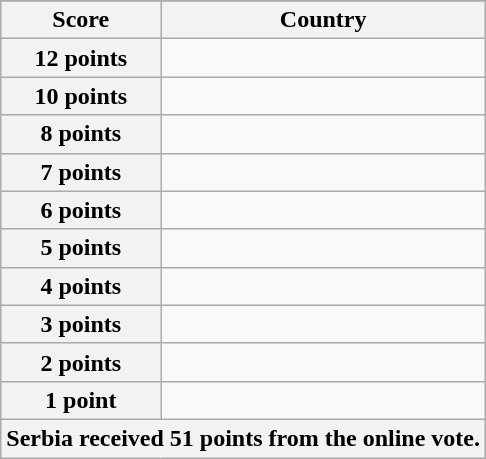<table class="wikitable">
<tr>
</tr>
<tr>
<th scope="col" width="33%">Score</th>
<th scope="col">Country</th>
</tr>
<tr>
<th scope="row">12 points</th>
<td></td>
</tr>
<tr>
<th scope="row">10 points</th>
<td></td>
</tr>
<tr>
<th scope="row">8 points</th>
<td></td>
</tr>
<tr>
<th scope="row">7 points</th>
<td></td>
</tr>
<tr>
<th scope="row">6 points</th>
<td></td>
</tr>
<tr>
<th scope="row">5 points</th>
<td></td>
</tr>
<tr>
<th scope="row">4 points</th>
<td></td>
</tr>
<tr>
<th scope="row">3 points</th>
<td></td>
</tr>
<tr>
<th scope="row">2 points</th>
<td></td>
</tr>
<tr>
<th scope="row">1 point</th>
<td></td>
</tr>
<tr>
<th colspan="2">Serbia received 51 points from the online vote.</th>
</tr>
</table>
